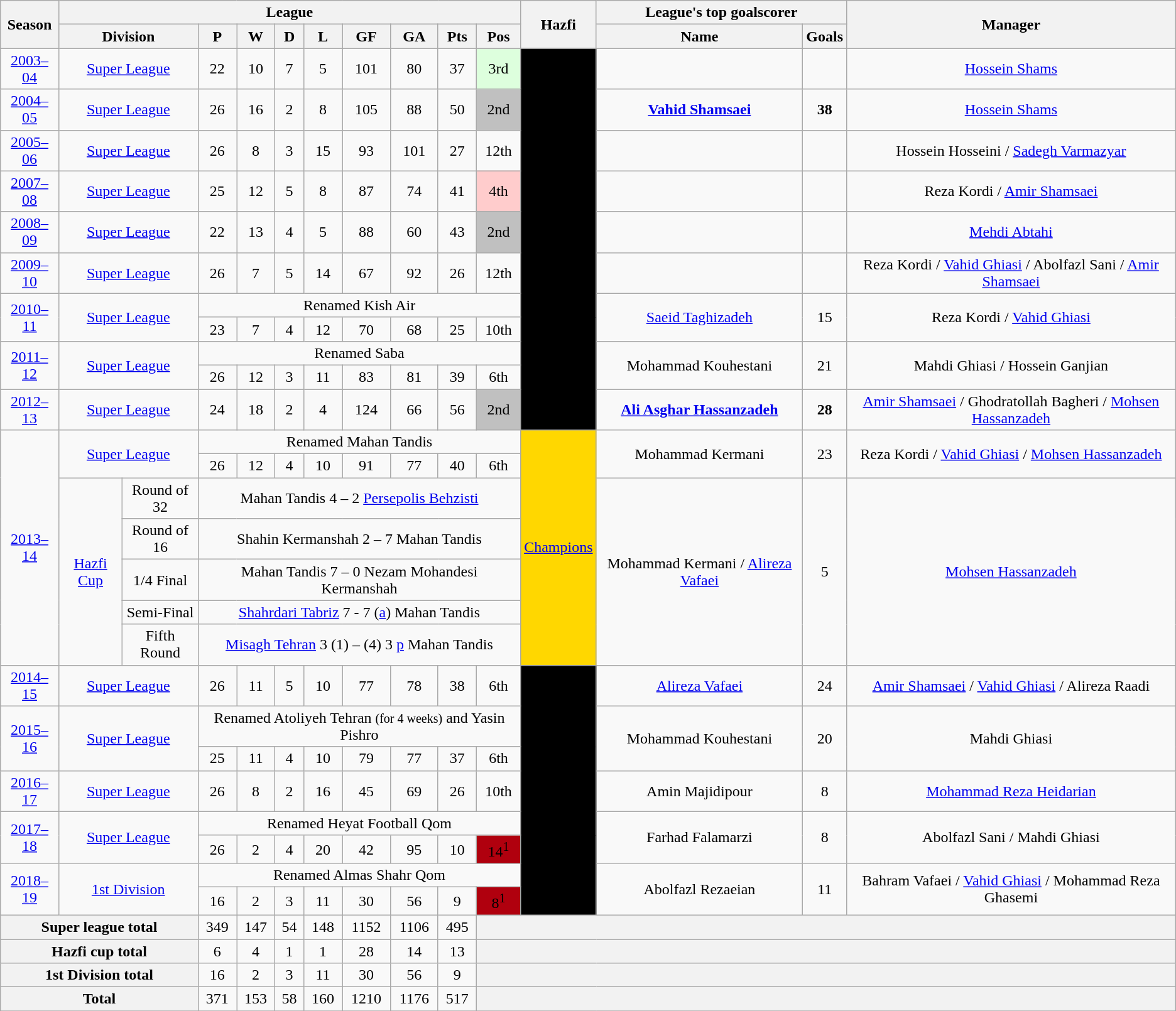<table class="wikitable" style="text-align: center">
<tr>
<th rowspan=2>Season</th>
<th colspan=10>League</th>
<th rowspan=2>Hazfi</th>
<th colspan=2>League's top goalscorer</th>
<th rowspan=2>Manager</th>
</tr>
<tr>
<th colspan=2>Division</th>
<th>P</th>
<th>W</th>
<th>D</th>
<th>L</th>
<th>GF</th>
<th>GA</th>
<th>Pts</th>
<th>Pos</th>
<th>Name</th>
<th>Goals</th>
</tr>
<tr>
<td><a href='#'>2003–04</a></td>
<td colspan=2><a href='#'>Super League</a></td>
<td>22</td>
<td>10</td>
<td>7</td>
<td>5</td>
<td>101</td>
<td>80</td>
<td>37</td>
<td bgcolor=DDFFDD>3rd</td>
<td rowspan=11 bgcolor=#000000></td>
<td></td>
<td></td>
<td><a href='#'>Hossein Shams</a></td>
</tr>
<tr>
<td><a href='#'>2004–05</a></td>
<td colspan=2><a href='#'>Super League</a></td>
<td>26</td>
<td>16</td>
<td>2</td>
<td>8</td>
<td>105</td>
<td>88</td>
<td>50</td>
<td bgcolor=silver>2nd</td>
<td><strong><a href='#'>Vahid Shamsaei</a></strong></td>
<td><strong>38</strong></td>
<td><a href='#'>Hossein Shams</a></td>
</tr>
<tr>
<td><a href='#'>2005–06</a></td>
<td colspan=2><a href='#'>Super League</a></td>
<td>26</td>
<td>8</td>
<td>3</td>
<td>15</td>
<td>93</td>
<td>101</td>
<td>27</td>
<td>12th</td>
<td></td>
<td></td>
<td>Hossein Hosseini  / <a href='#'>Sadegh Varmazyar</a></td>
</tr>
<tr>
<td><a href='#'>2007–08</a></td>
<td colspan=2><a href='#'>Super League</a></td>
<td>25</td>
<td>12</td>
<td>5</td>
<td>8</td>
<td>87</td>
<td>74</td>
<td>41</td>
<td bgcolor=FFCCCC>4th</td>
<td></td>
<td></td>
<td>Reza Kordi / <a href='#'>Amir Shamsaei</a></td>
</tr>
<tr>
<td><a href='#'>2008–09</a></td>
<td colspan=2><a href='#'>Super League</a></td>
<td>22</td>
<td>13</td>
<td>4</td>
<td>5</td>
<td>88</td>
<td>60</td>
<td>43</td>
<td bgcolor=silver>2nd</td>
<td></td>
<td></td>
<td><a href='#'>Mehdi Abtahi</a></td>
</tr>
<tr>
<td><a href='#'>2009–10</a></td>
<td colspan=2><a href='#'>Super League</a></td>
<td>26</td>
<td>7</td>
<td>5</td>
<td>14</td>
<td>67</td>
<td>92</td>
<td>26</td>
<td>12th</td>
<td></td>
<td></td>
<td>Reza Kordi / <a href='#'>Vahid Ghiasi</a> / Abolfazl Sani / <a href='#'>Amir Shamsaei</a></td>
</tr>
<tr>
<td rowspan=2><a href='#'>2010–11</a></td>
<td colspan=2 rowspan=2><a href='#'>Super League</a></td>
<td colspan=8>Renamed Kish Air</td>
<td rowspan=2><a href='#'>Saeid Taghizadeh</a></td>
<td rowspan=2>15</td>
<td rowspan=2>Reza Kordi / <a href='#'>Vahid Ghiasi</a></td>
</tr>
<tr>
<td>23</td>
<td>7</td>
<td>4</td>
<td>12</td>
<td>70</td>
<td>68</td>
<td>25</td>
<td>10th</td>
</tr>
<tr>
<td rowspan=2><a href='#'>2011–12</a></td>
<td colspan=2 rowspan=2><a href='#'>Super League</a></td>
<td colspan=8>Renamed Saba</td>
<td rowspan=2>Mohammad Kouhestani</td>
<td rowspan=2>21</td>
<td rowspan=2>Mahdi Ghiasi / Hossein Ganjian</td>
</tr>
<tr>
<td>26</td>
<td>12</td>
<td>3</td>
<td>11</td>
<td>83</td>
<td>81</td>
<td>39</td>
<td>6th</td>
</tr>
<tr>
<td><a href='#'>2012–13</a></td>
<td colspan=2><a href='#'>Super League</a></td>
<td>24</td>
<td>18</td>
<td>2</td>
<td>4</td>
<td>124</td>
<td>66</td>
<td>56</td>
<td bgcolor=silver>2nd</td>
<td><strong><a href='#'>Ali Asghar Hassanzadeh</a></strong></td>
<td><strong>28</strong></td>
<td><a href='#'>Amir Shamsaei</a> / Ghodratollah Bagheri / <a href='#'>Mohsen Hassanzadeh</a></td>
</tr>
<tr>
<td rowspan=7><a href='#'>2013–14</a></td>
<td colspan=2 rowspan=2><a href='#'>Super League</a></td>
<td colspan=8>Renamed Mahan Tandis</td>
<td rowspan=7 bgcolor=gold><a href='#'>Champions</a></td>
<td rowspan=2>Mohammad Kermani</td>
<td rowspan=2>23</td>
<td rowspan=2>Reza Kordi / <a href='#'>Vahid Ghiasi</a> / <a href='#'>Mohsen Hassanzadeh</a></td>
</tr>
<tr>
<td>26</td>
<td>12</td>
<td>4</td>
<td>10</td>
<td>91</td>
<td>77</td>
<td>40</td>
<td>6th</td>
</tr>
<tr>
<td rowspan=5><a href='#'>Hazfi Cup</a></td>
<td>Round of 32</td>
<td colspan=8>Mahan Tandis 4 – 2 <a href='#'>Persepolis Behzisti</a></td>
<td rowspan=5>Mohammad Kermani / <a href='#'>Alireza Vafaei</a></td>
<td rowspan=5>5</td>
<td rowspan=5><a href='#'>Mohsen Hassanzadeh</a></td>
</tr>
<tr>
<td>Round of 16</td>
<td colspan=8>Shahin Kermanshah 2 – 7 Mahan Tandis</td>
</tr>
<tr>
<td>1/4 Final</td>
<td colspan=8>Mahan Tandis 7 – 0 Nezam Mohandesi Kermanshah</td>
</tr>
<tr>
<td>Semi-Final</td>
<td colspan=8><a href='#'>Shahrdari Tabriz</a> 7 - 7 (<a href='#'>a</a>) Mahan Tandis</td>
</tr>
<tr>
<td>Fifth Round</td>
<td colspan=8><a href='#'>Misagh Tehran</a> 3 (1) – (4) 3 <a href='#'>p</a> Mahan Tandis</td>
</tr>
<tr>
<td><a href='#'>2014–15</a></td>
<td colspan=2><a href='#'>Super League</a></td>
<td>26</td>
<td>11</td>
<td>5</td>
<td>10</td>
<td>77</td>
<td>78</td>
<td>38</td>
<td>6th</td>
<td rowspan=8 bgcolor=#000000></td>
<td><a href='#'>Alireza Vafaei</a></td>
<td>24</td>
<td><a href='#'>Amir Shamsaei</a> / <a href='#'>Vahid Ghiasi</a> / Alireza Raadi</td>
</tr>
<tr>
<td rowspan=2><a href='#'>2015–16</a></td>
<td colspan=2 rowspan=2><a href='#'>Super League</a></td>
<td colspan=8>Renamed Atoliyeh Tehran <small>(for 4 weeks)</small> and Yasin Pishro</td>
<td rowspan=2>Mohammad Kouhestani</td>
<td rowspan=2>20</td>
<td rowspan=2>Mahdi Ghiasi</td>
</tr>
<tr>
<td>25</td>
<td>11</td>
<td>4</td>
<td>10</td>
<td>79</td>
<td>77</td>
<td>37</td>
<td>6th</td>
</tr>
<tr>
<td><a href='#'>2016–17</a></td>
<td colspan=2><a href='#'>Super League</a></td>
<td>26</td>
<td>8</td>
<td>2</td>
<td>16</td>
<td>45</td>
<td>69</td>
<td>26</td>
<td>10th</td>
<td>Amin Majidipour</td>
<td>8</td>
<td><a href='#'>Mohammad Reza Heidarian</a></td>
</tr>
<tr>
<td rowspan=2><a href='#'>2017–18</a></td>
<td colspan=2 rowspan=2><a href='#'>Super League</a></td>
<td colspan=8>Renamed Heyat Football Qom</td>
<td rowspan=2>Farhad Falamarzi</td>
<td rowspan=2>8</td>
<td rowspan=2>Abolfazl Sani / Mahdi Ghiasi</td>
</tr>
<tr>
<td>26</td>
<td>2</td>
<td>4</td>
<td>20</td>
<td>42</td>
<td>95</td>
<td>10</td>
<td bgcolor="#Bronze">14<sup>1</sup></td>
</tr>
<tr>
<td rowspan=2><a href='#'>2018–19</a></td>
<td colspan=2 rowspan=2><a href='#'>1st Division</a></td>
<td colspan=8>Renamed Almas Shahr Qom</td>
<td rowspan=2>Abolfazl Rezaeian</td>
<td rowspan=2>11</td>
<td rowspan=2>Bahram Vafaei / <a href='#'>Vahid Ghiasi</a> / Mohammad Reza Ghasemi</td>
</tr>
<tr>
<td>16</td>
<td>2</td>
<td>3</td>
<td>11</td>
<td>30</td>
<td>56</td>
<td>9</td>
<td bgcolor="#Bronze">8<sup>1</sup></td>
</tr>
<tr>
<th colspan=3>Super league total</th>
<td>349</td>
<td>147</td>
<td>54</td>
<td>148</td>
<td>1152</td>
<td>1106</td>
<td>495</td>
<th colspan=5></th>
</tr>
<tr>
<th colspan=3>Hazfi cup total</th>
<td>6</td>
<td>4</td>
<td>1</td>
<td>1</td>
<td>28</td>
<td>14</td>
<td>13</td>
<th colspan=5></th>
</tr>
<tr>
<th colspan=3>1st Division total</th>
<td>16</td>
<td>2</td>
<td>3</td>
<td>11</td>
<td>30</td>
<td>56</td>
<td>9</td>
<th colspan=5></th>
</tr>
<tr>
<th colspan=3>Total</th>
<td>371</td>
<td>153</td>
<td>58</td>
<td>160</td>
<td>1210</td>
<td>1176</td>
<td>517</td>
<th colspan=5></th>
</tr>
<tr>
</tr>
</table>
